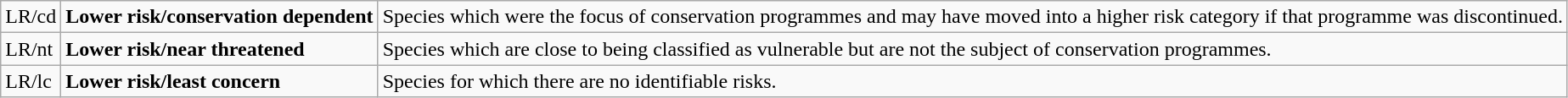<table class="wikitable" style="text-align:left">
<tr>
<td>LR/cd</td>
<td><strong>Lower risk/conservation dependent</strong></td>
<td>Species which were the focus of conservation programmes and may have moved into a higher risk category if that programme was discontinued.</td>
</tr>
<tr>
<td>LR/nt</td>
<td><strong>Lower risk/near threatened</strong></td>
<td>Species which are close to being classified as vulnerable but are not the subject of conservation programmes.</td>
</tr>
<tr>
<td>LR/lc</td>
<td><strong>Lower risk/least concern</strong></td>
<td>Species for which there are no identifiable risks.</td>
</tr>
</table>
